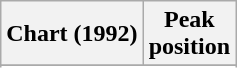<table class="wikitable sortable">
<tr>
<th align="left">Chart (1992)</th>
<th align="center">Peak<br>position</th>
</tr>
<tr>
</tr>
<tr>
</tr>
</table>
